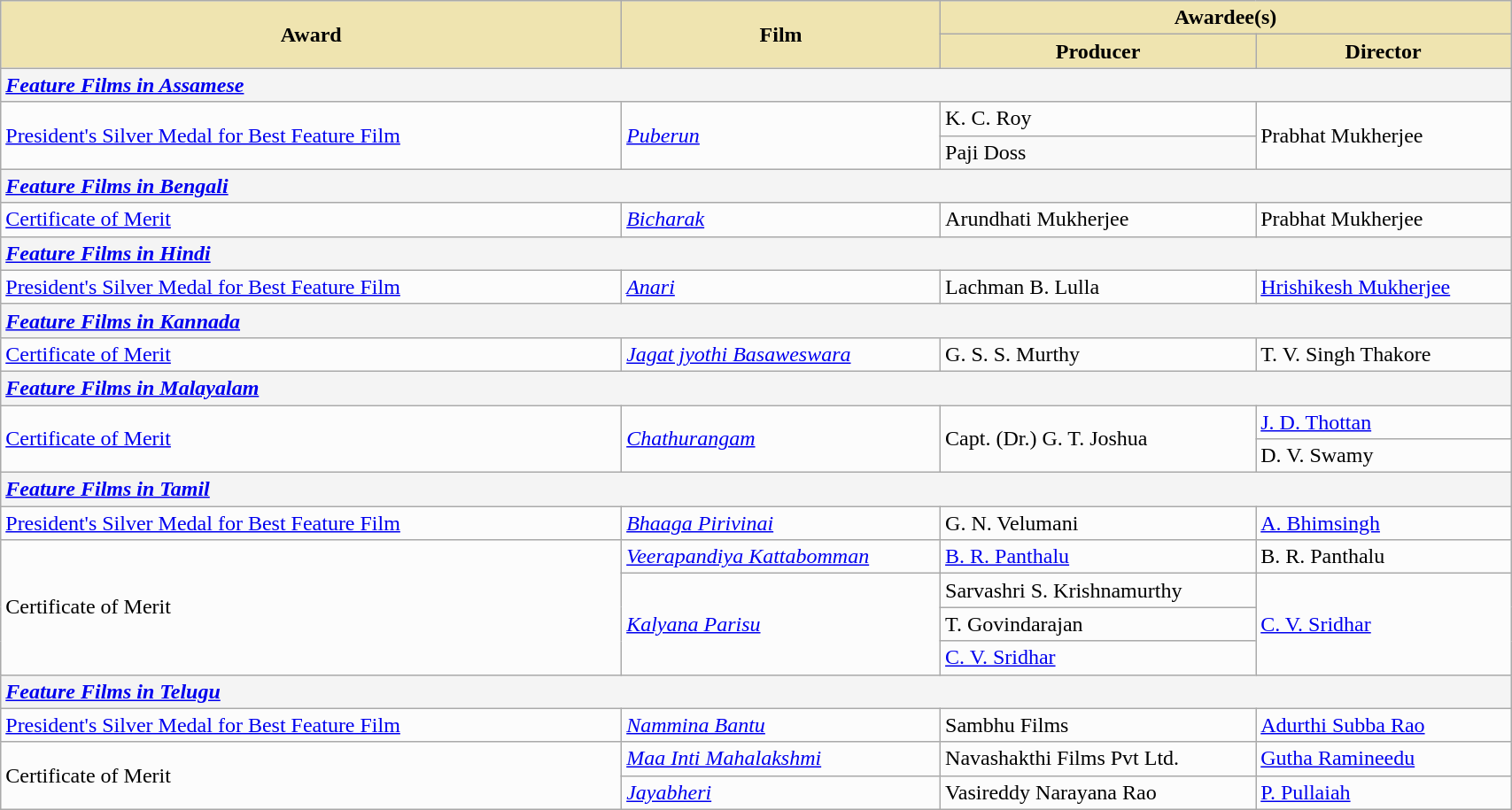<table class="wikitable sortable" style="width:90%">
<tr>
<th scope="col" rowspan="2" style="background-color:#EFE4B0;width:37%">Award</th>
<th scope="col" rowspan="2" style="background-color:#EFE4B0;width:19%">Film</th>
<th scope="col" colspan="2" style="background-color:#EFE4B0;width:34%">Awardee(s)</th>
</tr>
<tr>
<th scope="col" style="background-color:#EFE4B0;">Producer</th>
<th scope="col" style="background-color:#EFE4B0;">Director</th>
</tr>
<tr style="background-color:#F4F4F4">
<td colspan="4"><strong><em><a href='#'>Feature Films in Assamese</a></em></strong></td>
</tr>
<tr style="background-color:#FCFCFC">
<td rowspan="2"><a href='#'>President's Silver Medal for Best Feature Film</a></td>
<td rowspan="2"><em><a href='#'>Puberun</a></em></td>
<td>K. C. Roy</td>
<td rowspan="2">Prabhat Mukherjee</td>
</tr>
<tr>
<td>Paji Doss</td>
</tr>
<tr style="background-color:#F4F4F4">
<td colspan="4"><strong><em><a href='#'>Feature Films in Bengali</a></em></strong></td>
</tr>
<tr style="background-color:#FCFCFC">
<td><a href='#'>Certificate of Merit</a></td>
<td><em><a href='#'>Bicharak</a></em></td>
<td>Arundhati Mukherjee</td>
<td>Prabhat Mukherjee</td>
</tr>
<tr style="background-color:#F4F4F4">
<td colspan="4"><strong><em><a href='#'>Feature Films in Hindi</a></em></strong></td>
</tr>
<tr style="background-color:#FCFCFC">
<td><a href='#'>President's Silver Medal for Best Feature Film</a></td>
<td><em><a href='#'>Anari</a></em></td>
<td>Lachman B. Lulla</td>
<td><a href='#'>Hrishikesh Mukherjee</a></td>
</tr>
<tr style="background-color:#F4F4F4">
<td colspan="4"><strong><em><a href='#'>Feature Films in Kannada</a></em></strong></td>
</tr>
<tr style="background-color:#FCFCFC">
<td><a href='#'>Certificate of Merit</a></td>
<td><em><a href='#'>Jagat jyothi Basaweswara</a></em></td>
<td>G. S. S. Murthy</td>
<td>T. V. Singh Thakore</td>
</tr>
<tr style="background-color:#F4F4F4">
<td colspan="4"><strong><em><a href='#'>Feature Films in Malayalam</a></em></strong></td>
</tr>
<tr style="background-color:#FCFCFC">
<td rowspan="2"><a href='#'>Certificate of Merit</a></td>
<td rowspan="2"><em><a href='#'>Chathurangam</a></em></td>
<td rowspan="2">Capt. (Dr.) G. T. Joshua</td>
<td><a href='#'>J. D. Thottan</a></td>
</tr>
<tr style="background-color:#FCFCFC">
<td>D. V. Swamy</td>
</tr>
<tr style="background-color:#F4F4F4">
<td colspan="4"><strong><em><a href='#'>Feature Films in Tamil</a></em></strong></td>
</tr>
<tr style="background-color:#FCFCFC">
<td><a href='#'>President's Silver Medal for Best Feature Film</a></td>
<td><em><a href='#'>Bhaaga Pirivinai</a></em></td>
<td>G. N. Velumani</td>
<td><a href='#'>A. Bhimsingh</a></td>
</tr>
<tr style="background-color:#FCFCFC">
<td rowspan="4">Certificate of Merit</td>
<td><em><a href='#'>Veerapandiya Kattabomman</a></em></td>
<td><a href='#'>B. R. Panthalu</a></td>
<td>B. R. Panthalu</td>
</tr>
<tr style="background-color:#FCFCFC">
<td rowspan="3"><em><a href='#'>Kalyana Parisu</a></em></td>
<td>Sarvashri S. Krishnamurthy</td>
<td rowspan="3"><a href='#'>C. V. Sridhar</a></td>
</tr>
<tr style="background-color:#FCFCFC">
<td>T. Govindarajan</td>
</tr>
<tr style="background-color:#FCFCFC">
<td><a href='#'>C. V. Sridhar</a></td>
</tr>
<tr style="background-color:#F4F4F4">
<td colspan="4"><strong><em><a href='#'>Feature Films in Telugu</a></em></strong></td>
</tr>
<tr style="background-color:#FCFCFC">
<td><a href='#'>President's Silver Medal for Best Feature Film</a></td>
<td><em><a href='#'>Nammina Bantu</a></em></td>
<td>Sambhu Films</td>
<td><a href='#'>Adurthi Subba Rao</a></td>
</tr>
<tr style="background-color:#FCFCFC">
<td rowspan="2">Certificate of Merit</td>
<td><em><a href='#'>Maa Inti Mahalakshmi</a></em></td>
<td>Navashakthi Films Pvt Ltd.</td>
<td><a href='#'>Gutha Ramineedu</a></td>
</tr>
<tr style="background-color:#FCFCFC">
<td><em><a href='#'>Jayabheri</a></em></td>
<td>Vasireddy Narayana Rao</td>
<td><a href='#'>P. Pullaiah</a></td>
</tr>
</table>
